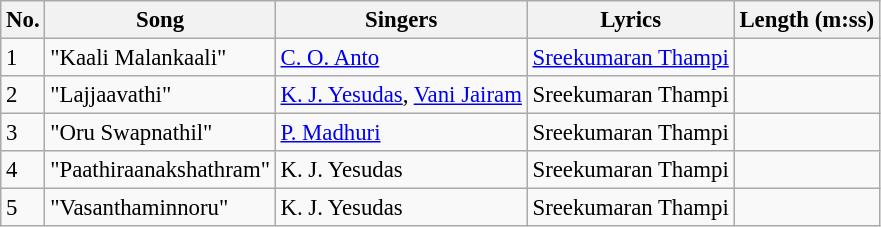<table class="wikitable" style="font-size:95%;">
<tr>
<th>No.</th>
<th>Song</th>
<th>Singers</th>
<th>Lyrics</th>
<th>Length (m:ss)</th>
</tr>
<tr>
<td>1</td>
<td>"Kaali Malankaali"</td>
<td><a href='#'>C. O. Anto</a></td>
<td><a href='#'>Sreekumaran Thampi</a></td>
<td></td>
</tr>
<tr>
<td>2</td>
<td>"Lajjaavathi"</td>
<td><a href='#'>K. J. Yesudas</a>, <a href='#'>Vani Jairam</a></td>
<td>Sreekumaran Thampi</td>
<td></td>
</tr>
<tr>
<td>3</td>
<td>"Oru Swapnathil"</td>
<td><a href='#'>P. Madhuri</a></td>
<td>Sreekumaran Thampi</td>
<td></td>
</tr>
<tr>
<td>4</td>
<td>"Paathiraanakshathram"</td>
<td>K. J. Yesudas</td>
<td>Sreekumaran Thampi</td>
<td></td>
</tr>
<tr>
<td>5</td>
<td>"Vasanthaminnoru"</td>
<td>K. J. Yesudas</td>
<td>Sreekumaran Thampi</td>
<td></td>
</tr>
</table>
